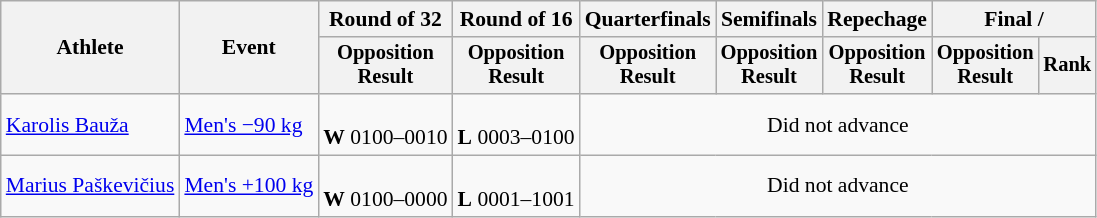<table class="wikitable" style="font-size:90%">
<tr>
<th rowspan="2">Athlete</th>
<th rowspan="2">Event</th>
<th>Round of 32</th>
<th>Round of 16</th>
<th>Quarterfinals</th>
<th>Semifinals</th>
<th>Repechage</th>
<th colspan=2>Final / </th>
</tr>
<tr style="font-size:95%">
<th>Opposition<br>Result</th>
<th>Opposition<br>Result</th>
<th>Opposition<br>Result</th>
<th>Opposition<br>Result</th>
<th>Opposition<br>Result</th>
<th>Opposition<br>Result</th>
<th>Rank</th>
</tr>
<tr align=center>
<td align=left><a href='#'>Karolis Bauža</a></td>
<td align=left><a href='#'>Men's −90 kg</a></td>
<td><br><strong>W</strong> 0100–0010</td>
<td><br><strong>L</strong> 0003–0100</td>
<td colspan=5>Did not advance</td>
</tr>
<tr align=center>
<td align=left><a href='#'>Marius Paškevičius</a></td>
<td align=left><a href='#'>Men's +100 kg</a></td>
<td><br><strong>W</strong> 0100–0000</td>
<td><br><strong>L</strong> 0001–1001</td>
<td colspan=5>Did not advance</td>
</tr>
</table>
